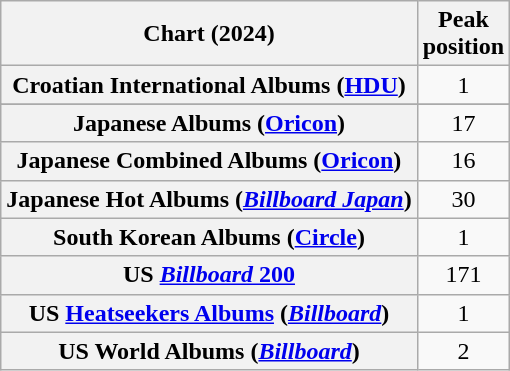<table class="wikitable sortable plainrowheaders" style="text-align:center;">
<tr>
<th scope="col">Chart (2024)</th>
<th scope="col">Peak<br>position</th>
</tr>
<tr>
<th scope="row">Croatian International Albums (<a href='#'>HDU</a>)</th>
<td>1</td>
</tr>
<tr>
</tr>
<tr>
<th scope="row">Japanese Albums (<a href='#'>Oricon</a>)</th>
<td>17</td>
</tr>
<tr>
<th scope="row">Japanese Combined Albums (<a href='#'>Oricon</a>)</th>
<td>16</td>
</tr>
<tr>
<th scope="row">Japanese Hot Albums (<em><a href='#'>Billboard Japan</a></em>)</th>
<td>30</td>
</tr>
<tr>
<th scope="row">South Korean Albums (<a href='#'>Circle</a>)</th>
<td>1</td>
</tr>
<tr>
<th scope="row">US <a href='#'><em>Billboard</em> 200</a></th>
<td>171</td>
</tr>
<tr>
<th scope="row">US <a href='#'>Heatseekers Albums</a> (<em><a href='#'>Billboard</a></em>)</th>
<td>1</td>
</tr>
<tr>
<th scope="row">US World Albums (<em><a href='#'>Billboard</a></em>)</th>
<td>2</td>
</tr>
</table>
